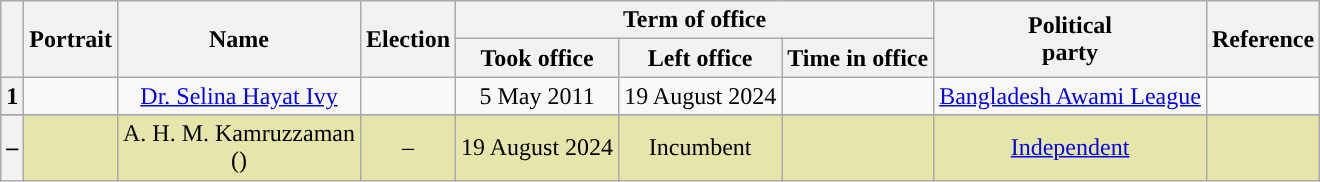<table class="wikitable" style="text-align:center">
<tr>
<th rowspan="2"></th>
<th rowspan="2">Portrait</th>
<th rowspan="2">Name<br></th>
<th rowspan="2">Election</th>
<th colspan="3"><strong>Term of office</strong></th>
<th rowspan="2"><strong>Political<br> party</strong></th>
<th rowspan="2"><strong>Reference</strong></th>
</tr>
<tr>
<th><strong>Took office</strong></th>
<th><strong>Left office</strong></th>
<th><strong>Time in office</strong></th>
</tr>
<tr>
<th style="background:">1</th>
<td align=center></td>
<td><a href='#'>Dr. Selina Hayat Ivy</a></td>
<td></td>
<td align=center>5 May 2011</td>
<td align=center>19 August 2024</td>
<td></td>
<td><a href='#'>Bangladesh Awami League</a></td>
<td></td>
</tr>
<tr>
</tr>
<tr style="background:#e6e6aa;">
<th style="background:">–</th>
<td align=center></td>
<td>A. H. M. Kamruzzaman<br>()</td>
<td>–</td>
<td align=center>19 August 2024</td>
<td align=center>Incumbent</td>
<td></td>
<td><a href='#'>Independent</a></td>
<td></td>
</tr>
</table>
